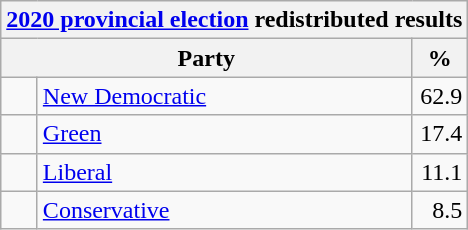<table class="wikitable">
<tr>
<th colspan="4"><a href='#'>2020 provincial election</a> redistributed results</th>
</tr>
<tr>
<th bgcolor="#DDDDFF" width="130px" colspan="2">Party</th>
<th bgcolor="#DDDDFF" width="30px">%</th>
</tr>
<tr>
<td> </td>
<td><a href='#'>New Democratic</a></td>
<td align=right>62.9</td>
</tr>
<tr>
<td> </td>
<td><a href='#'>Green</a></td>
<td align=right>17.4</td>
</tr>
<tr>
<td> </td>
<td><a href='#'>Liberal</a></td>
<td align=right>11.1</td>
</tr>
<tr>
<td> </td>
<td><a href='#'>Conservative</a></td>
<td align=right>8.5</td>
</tr>
</table>
